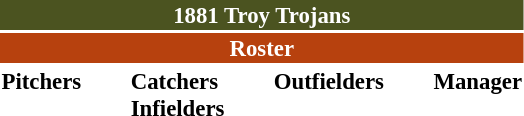<table class="toccolours" style="font-size: 95%;">
<tr>
<th colspan="10" style="background-color: #4B5320; color: white; text-align: center;">1881 Troy Trojans</th>
</tr>
<tr>
<td colspan="10" style="background-color: #B7410E; color: white; text-align: center;"><strong>Roster</strong></td>
</tr>
<tr>
<td valign="top"><strong>Pitchers</strong><br>
</td>
<td width="25px"></td>
<td valign="top"><strong>Catchers</strong><br>

<strong>Infielders</strong>



</td>
<td width="25px"></td>
<td valign="top"><strong>Outfielders</strong><br>

</td>
<td width="25px"></td>
<td valign="top"><strong>Manager</strong><br></td>
</tr>
</table>
